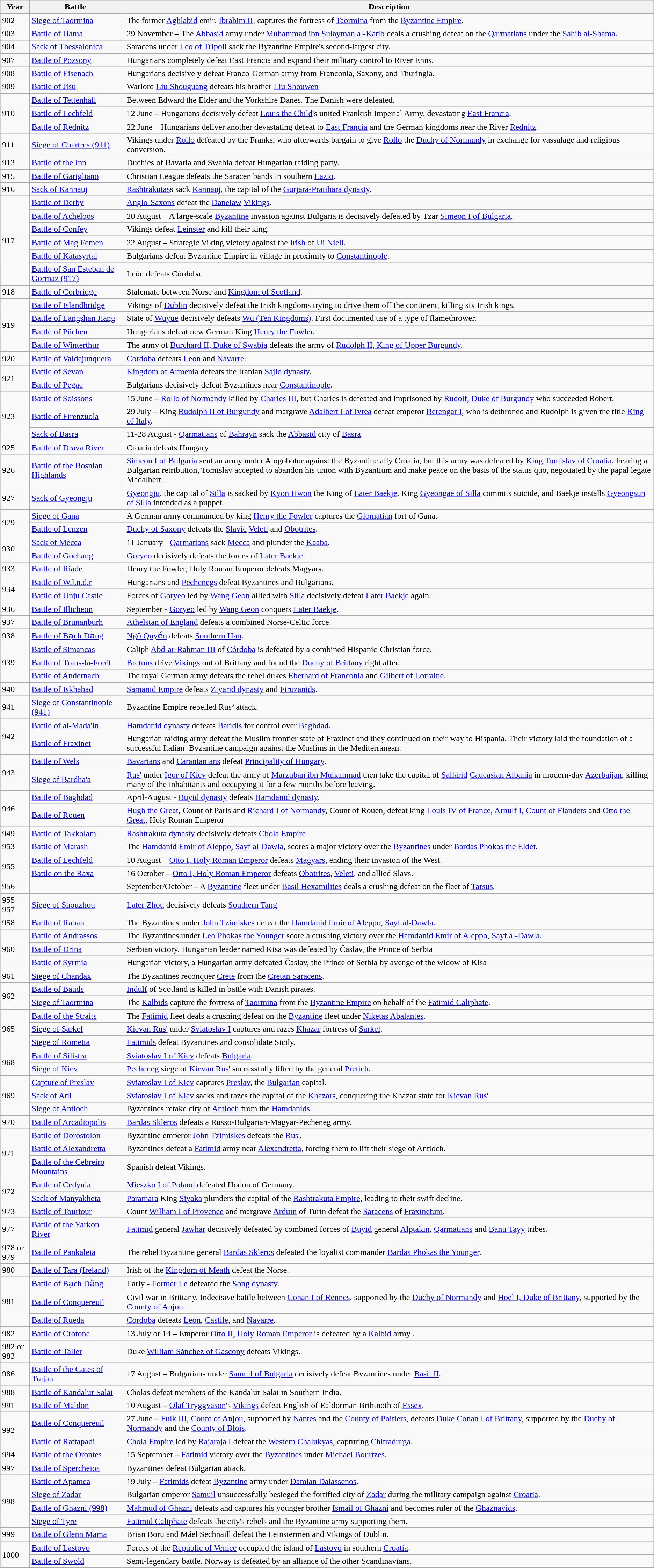<table class="wikitable sortable">
<tr>
<th class="unsortable">Year</th>
<th class="unsortable">Battle</th>
<th></th>
<th class="unsortable">Description</th>
</tr>
<tr>
<td>902</td>
<td><a href='#'>Siege of Taormina</a></td>
<td></td>
<td>The former <a href='#'>Aghlabid</a> emir, <a href='#'>Ibrahim II</a>, captures the fortress of <a href='#'>Taormina</a> from the <a href='#'>Byzantine Empire</a>.</td>
</tr>
<tr>
<td>903</td>
<td><a href='#'>Battle of Hama</a></td>
<td></td>
<td>29 November – The <a href='#'>Abbasid</a> army under <a href='#'>Muhammad ibn Sulayman al-Katib</a> deals a crushing defeat on the <a href='#'>Qarmatians</a> under the <a href='#'>Sahib al-Shama</a>.</td>
</tr>
<tr>
<td>904</td>
<td><a href='#'>Sack of Thessalonica</a></td>
<td></td>
<td>Saracens under <a href='#'>Leo of Tripoli</a> sack the Byzantine Empire's second-largest city.</td>
</tr>
<tr>
<td>907</td>
<td><a href='#'>Battle of Pozsony</a></td>
<td> </td>
<td>Hungarians completely defeat East Francia and expand their military control to River Enns.</td>
</tr>
<tr>
<td>908</td>
<td><a href='#'>Battle of Eisenach</a></td>
<td></td>
<td>Hungarians decisively defeat Franco-German army from Franconia, Saxony, and Thuringia.</td>
</tr>
<tr>
<td>909</td>
<td><a href='#'>Battle of Jisu</a></td>
<td></td>
<td>Warlord <a href='#'>Liu Shouguang</a> defeats his brother <a href='#'>Liu Shouwen</a></td>
</tr>
<tr>
<td rowspan="3">910</td>
<td><a href='#'>Battle of Tettenhall</a></td>
<td></td>
<td>Between Edward the Elder and the Yorkshire Danes. The Danish were defeated.</td>
</tr>
<tr>
<td><a href='#'>Battle of Lechfeld</a></td>
<td></td>
<td>12 June – Hungarians decisively defeat <a href='#'>Louis the Child</a>'s united Frankish Imperial Army, devastating <a href='#'>East Francia</a>.</td>
</tr>
<tr>
<td><a href='#'>Battle of Rednitz</a></td>
<td></td>
<td>22 June – Hungarians deliver another devastating defeat to <a href='#'>East Francia</a> and the German kingdoms near the River <a href='#'>Rednitz</a>.</td>
</tr>
<tr>
<td>911</td>
<td><a href='#'>Siege of Chartres (911)</a></td>
<td></td>
<td>Vikings under <a href='#'>Rollo</a> defeated by the Franks, who afterwards bargain to give <a href='#'>Rollo</a> the <a href='#'>Duchy of Normandy</a> in exchange for vassalage and religious conversion.</td>
</tr>
<tr>
<td>913</td>
<td><a href='#'>Battle of the Inn</a></td>
<td></td>
<td>Duchies of Bavaria and Swabia defeat Hungarian raiding party.</td>
</tr>
<tr>
<td>915</td>
<td><a href='#'>Battle of Garigliano</a></td>
<td></td>
<td>Christian League defeats the Saracen bands in southern <a href='#'>Lazio</a>.</td>
</tr>
<tr>
<td>916</td>
<td><a href='#'>Sack of Kannauj</a></td>
<td></td>
<td><a href='#'>Rashtrakutas</a>s sack <a href='#'>Kannauj</a>, the capital of the <a href='#'>Gurjara-Pratihara dynasty</a>.</td>
</tr>
<tr>
<td rowspan="6">917</td>
<td><a href='#'>Battle of Derby</a></td>
<td></td>
<td><a href='#'>Anglo-Saxons</a> defeat the <a href='#'>Danelaw</a> <a href='#'>Vikings</a>.</td>
</tr>
<tr>
<td><a href='#'>Battle of Acheloos</a></td>
<td></td>
<td>20 August – A large-scale <a href='#'>Byzantine</a> invasion against Bulgaria is decisively defeated by Tzar <a href='#'>Simeon I of Bulgaria</a>.</td>
</tr>
<tr>
<td><a href='#'>Battle of Confey</a></td>
<td></td>
<td>Vikings defeat <a href='#'>Leinster</a> and kill their king.</td>
</tr>
<tr>
<td><a href='#'>Battle of Mag Femen</a></td>
<td></td>
<td>22 August – Strategic Viking victory against the <a href='#'>Irish</a> of <a href='#'>Ui Niell</a>.</td>
</tr>
<tr>
<td><a href='#'>Battle of Katasyrtai</a></td>
<td></td>
<td>Bulgarians defeat Byzantine Empire in village in proximity to <a href='#'>Constantinople</a>.</td>
</tr>
<tr>
<td><a href='#'>Battle of San Esteban de Gormaz (917)</a></td>
<td></td>
<td>León defeats Córdoba.</td>
</tr>
<tr>
<td>918</td>
<td><a href='#'>Battle of Corbridge</a></td>
<td></td>
<td>Stalemate between Norse and <a href='#'>Kingdom of Scotland</a>.</td>
</tr>
<tr>
<td rowspan="4">919</td>
<td><a href='#'>Battle of Islandbridge</a></td>
<td></td>
<td>Vikings of <a href='#'>Dublin</a> decisively defeat the Irish kingdoms trying to drive them off the continent, killing six Irish kings.</td>
</tr>
<tr>
<td><a href='#'>Battle of Langshan Jiang</a></td>
<td></td>
<td>State of <a href='#'>Wuyue</a> decisively defeats <a href='#'>Wu (Ten Kingdoms)</a>. First documented use of a type of flamethrower.</td>
</tr>
<tr>
<td><a href='#'>Battle of Püchen</a></td>
<td></td>
<td>Hungarians defeat new German King <a href='#'>Henry the Fowler</a>.</td>
</tr>
<tr>
<td><a href='#'>Battle of Winterthur</a></td>
<td></td>
<td>The army of <a href='#'>Burchard II, Duke of Swabia</a> defeats the army of <a href='#'>Rudolph II, King of Upper Burgundy</a>.</td>
</tr>
<tr>
<td>920</td>
<td><a href='#'>Battle of Valdejunquera</a></td>
<td></td>
<td><a href='#'>Cordoba</a> defeats <a href='#'>Leon</a> and <a href='#'>Navarre</a>.</td>
</tr>
<tr>
<td rowspan="2">921</td>
<td><a href='#'>Battle of Sevan</a></td>
<td></td>
<td><a href='#'>Kingdom of Armenia</a> defeats the Iranian <a href='#'>Sajid dynasty</a>.</td>
</tr>
<tr>
<td><a href='#'>Battle of Pegae</a></td>
<td></td>
<td>Bulgarians decisively defeat Byzantines near <a href='#'>Constantinople</a>.</td>
</tr>
<tr>
<td rowspan="3">923</td>
<td><a href='#'>Battle of Soissons</a></td>
<td></td>
<td>15 June – <a href='#'>Rollo of Normandy</a> killed by <a href='#'>Charles III</a>, but Charles is defeated and imprisoned by <a href='#'>Rudolf, Duke of Burgundy</a> who succeeded Robert.</td>
</tr>
<tr>
<td><a href='#'>Battle of Firenzuola</a></td>
<td></td>
<td>29 July – King <a href='#'>Rudolph II of Burgundy</a> and margrave <a href='#'>Adalbert I of Ivrea</a> defeat emperor <a href='#'>Berengar I</a>, who is dethroned and Rudolph is given the title <a href='#'>King of Italy</a>.</td>
</tr>
<tr>
<td><a href='#'>Sack of Basra</a></td>
<td></td>
<td>11-28 August - <a href='#'>Qarmatians</a> of <a href='#'>Bahrayn</a> sack the <a href='#'>Abbasid</a> city of <a href='#'>Basra</a>.</td>
</tr>
<tr>
<td>925</td>
<td><a href='#'>Battle of Drava River</a></td>
<td></td>
<td>Croatia defeats Hungary</td>
</tr>
<tr>
<td>926</td>
<td><a href='#'>Battle of the Bosnian Highlands</a></td>
<td></td>
<td><a href='#'>Simeon I of Bulgaria</a> sent an army under Alogobotur against the Byzantine ally Croatia, but this army was defeated by <a href='#'>King Tomislav of Croatia</a>. Fearing a Bulgarian retribution, Tomislav accepted to abandon his union with Byzantium and make peace on the basis of the status quo, negotiated by the papal legate Madalbert.</td>
</tr>
<tr>
<td>927</td>
<td><a href='#'>Sack of Gyeongju</a></td>
<td></td>
<td><a href='#'>Gyeongju</a>, the capital of <a href='#'>Silla</a> is sacked by <a href='#'>Kyon Hwon</a> the King of <a href='#'>Later Baekje</a>. King <a href='#'>Gyeongae of Silla</a> commits suicide, and Baekje installs <a href='#'>Gyeongsun of Silla</a> intended as a puppet.</td>
</tr>
<tr>
<td rowspan="2">929</td>
<td><a href='#'>Siege of Gana</a></td>
<td></td>
<td>A German army commanded by king <a href='#'>Henry the Fowler</a> captures the <a href='#'>Glomatian</a> fort of Gana.</td>
</tr>
<tr>
<td><a href='#'>Battle of Lenzen</a></td>
<td></td>
<td><a href='#'>Duchy of Saxony</a> defeats the <a href='#'>Slavic</a> <a href='#'>Veleti</a> and <a href='#'>Obotrites</a>.</td>
</tr>
<tr>
<td rowspan="2">930</td>
<td><a href='#'>Sack of Mecca</a></td>
<td></td>
<td>11 January - <a href='#'>Qarmatians</a> sack <a href='#'>Mecca</a> and plunder the <a href='#'>Kaaba</a>.</td>
</tr>
<tr>
<td><a href='#'>Battle of Gochang</a></td>
<td></td>
<td><a href='#'>Goryeo</a> decisively defeats the forces of <a href='#'>Later Baekje</a>.</td>
</tr>
<tr>
<td>933</td>
<td><a href='#'>Battle of Riade</a></td>
<td></td>
<td>Henry the Fowler, Holy Roman Emperor defeats Magyars.</td>
</tr>
<tr>
<td rowspan="2">934</td>
<td><a href='#'>Battle of W.l.n.d.r</a></td>
<td></td>
<td>Hungarians and <a href='#'>Pechenegs</a> defeat Byzantines and Bulgarians.</td>
</tr>
<tr>
<td><a href='#'>Battle of Unju Castle</a></td>
<td></td>
<td>Forces of <a href='#'>Goryeo</a> led by <a href='#'>Wang Geon</a> allied with <a href='#'>Silla</a> decisively defeat <a href='#'>Later Baekje</a> again.</td>
</tr>
<tr>
<td>936</td>
<td><a href='#'>Battle of Illicheon</a></td>
<td></td>
<td>September - <a href='#'>Goryeo</a> led by <a href='#'>Wang Geon</a> conquers <a href='#'>Later Baekje</a>.</td>
</tr>
<tr>
<td>937</td>
<td><a href='#'>Battle of Brunanburh</a></td>
<td></td>
<td><a href='#'>Athelstan of England</a> defeats a combined Norse-Celtic force.</td>
</tr>
<tr>
<td>938</td>
<td><a href='#'>Battle of Bạch Đằng</a></td>
<td></td>
<td><a href='#'>Ngô Quyền</a> defeats <a href='#'>Southern Han</a>.</td>
</tr>
<tr>
<td rowspan="3">939</td>
<td><a href='#'>Battle of Simancas</a></td>
<td></td>
<td>Caliph <a href='#'>Abd-ar-Rahman III</a> of <a href='#'>Córdoba</a> is defeated by a combined Hispanic-Christian force.</td>
</tr>
<tr>
<td><a href='#'>Battle of Trans-la-Forêt</a></td>
<td></td>
<td><a href='#'>Bretons</a> drive <a href='#'>Vikings</a> out of Brittany and found the <a href='#'>Duchy of Brittany</a> right after.</td>
</tr>
<tr>
<td><a href='#'>Battle of Andernach</a></td>
<td></td>
<td>The royal German army defeats the rebel dukes <a href='#'>Eberhard of Franconia</a> and <a href='#'>Gilbert of Lorraine</a>.</td>
</tr>
<tr>
<td>940</td>
<td><a href='#'>Battle of Iskhabad</a></td>
<td></td>
<td><a href='#'>Samanid Empire</a> defeats <a href='#'>Ziyarid dynasty</a> and <a href='#'>Firuzanids</a>.</td>
</tr>
<tr>
<td>941</td>
<td><a href='#'>Siege of Constantinople (941)</a></td>
<td></td>
<td>Byzantine Empire repelled Rus’ attack.</td>
</tr>
<tr>
<td rowspan="2">942</td>
<td><a href='#'>Battle of al-Mada'in</a></td>
<td></td>
<td><a href='#'>Hamdanid dynasty</a> defeats <a href='#'>Baridis</a> for control over <a href='#'>Baghdad</a>.</td>
</tr>
<tr>
<td><a href='#'>Battle of Fraxinet</a></td>
<td></td>
<td>Hungarian raiding army defeat the Muslim frontier state of Fraxinet and they continued on their way to Hispania. Their victory laid the foundation of a successful Italian–Byzantine campaign against the Muslims in the Mediterranean.</td>
</tr>
<tr>
<td rowspan="2">943</td>
<td><a href='#'>Battle of Wels</a></td>
<td></td>
<td><a href='#'>Bavarians</a> and <a href='#'>Carantanians</a> defeat <a href='#'>Principality of Hungary</a>.</td>
</tr>
<tr>
<td><a href='#'>Siege of Bardha'a</a></td>
<td></td>
<td><a href='#'>Rus'</a> under <a href='#'>Igor of Kiev</a> defeat the army of <a href='#'>Marzuban ibn Muhammad</a> then take the capital of <a href='#'>Sallarid</a> <a href='#'>Caucasian Albania</a> in modern-day <a href='#'>Azerbaijan</a>, killing many of the inhabitants and occupying it for a few months before leaving.</td>
</tr>
<tr>
<td rowspan="2">946</td>
<td><a href='#'>Battle of Baghdad</a></td>
<td></td>
<td>April-August - <a href='#'>Buyid dynasty</a> defeats <a href='#'>Hamdanid dynasty</a>.</td>
</tr>
<tr>
<td><a href='#'>Battle of Rouen</a></td>
<td></td>
<td><a href='#'>Hugh the Great</a>, Count of Paris and <a href='#'>Richard I of Normandy</a>, Count of Rouen, defeat king <a href='#'>Louis IV of France</a>, <a href='#'>Arnulf I, Count of Flanders</a> and <a href='#'>Otto the Great</a>, Holy Roman Emperor</td>
</tr>
<tr>
<td>949</td>
<td><a href='#'>Battle of Takkolam</a></td>
<td></td>
<td><a href='#'>Rashtrakuta dynasty</a> decisively defeats <a href='#'>Chola Empire</a></td>
</tr>
<tr>
<td>953</td>
<td><a href='#'>Battle of Marash</a></td>
<td></td>
<td>The <a href='#'>Hamdanid</a> <a href='#'>Emir of Aleppo</a>, <a href='#'>Sayf al-Dawla</a>, scores a major victory over the <a href='#'>Byzantines</a> under <a href='#'>Bardas Phokas the Elder</a>.</td>
</tr>
<tr>
<td rowspan="2">955</td>
<td><a href='#'>Battle of Lechfeld</a></td>
<td></td>
<td>10 August – <a href='#'>Otto I, Holy Roman Emperor</a> defeats <a href='#'>Magyars</a>, ending their invasion of the West.</td>
</tr>
<tr>
<td><a href='#'>Battle on the Raxa</a></td>
<td></td>
<td>16 October – <a href='#'>Otto I, Holy Roman Emperor</a> defeats <a href='#'>Obotrites</a>, <a href='#'>Veleti</a>, and allied Slavs.</td>
</tr>
<tr>
<td>956</td>
<td></td>
<td></td>
<td>September/October – A <a href='#'>Byzantine</a> fleet under <a href='#'>Basil Hexamilites</a> deals a crushing defeat on the fleet of <a href='#'>Tarsus</a>.</td>
</tr>
<tr>
<td>955–957</td>
<td><a href='#'>Siege of Shouzhou</a></td>
<td></td>
<td><a href='#'>Later Zhou</a> decisively defeats <a href='#'>Southern Tang</a></td>
</tr>
<tr>
<td>958</td>
<td><a href='#'>Battle of Raban</a></td>
<td></td>
<td>The Byzantines under <a href='#'>John Tzimiskes</a> defeat the <a href='#'>Hamdanid</a> <a href='#'>Emir of Aleppo</a>, <a href='#'>Sayf al-Dawla</a>.</td>
</tr>
<tr>
<td rowspan="3">960</td>
<td><a href='#'>Battle of Andrassos</a></td>
<td></td>
<td>The Byzantines under <a href='#'>Leo Phokas the Younger</a> score a crushing victory over the <a href='#'>Hamdanid</a> <a href='#'>Emir of Aleppo</a>, <a href='#'>Sayf al-Dawla</a>.</td>
</tr>
<tr>
<td><a href='#'>Battle of Drina</a></td>
<td></td>
<td>Serbian victory, Hungarian leader named Kisa was defeated by Časlav, the Prince of Serbia</td>
</tr>
<tr>
<td><a href='#'>Battle of Syrmia</a></td>
<td></td>
<td>Hungarian victory, a Hungarian army defeated Časlav, the Prince of Serbia by avenge of the widow of Kisa</td>
</tr>
<tr>
<td>961</td>
<td><a href='#'>Siege of Chandax</a></td>
<td></td>
<td>The Byzantines reconquer <a href='#'>Crete</a> from the <a href='#'>Cretan Saracens</a>.</td>
</tr>
<tr>
<td rowspan="2">962</td>
<td><a href='#'>Battle of Bauds</a></td>
<td></td>
<td><a href='#'>Indulf</a> of Scotland is killed in battle with Danish pirates.</td>
</tr>
<tr>
<td><a href='#'>Siege of Taormina</a></td>
<td></td>
<td>The <a href='#'>Kalbids</a> capture the fortress of <a href='#'>Taormina</a> from the <a href='#'>Byzantine Empire</a> on behalf of the <a href='#'>Fatimid Caliphate</a>.</td>
</tr>
<tr>
<td rowspan="3">965</td>
<td><a href='#'>Battle of the Straits</a></td>
<td></td>
<td>The <a href='#'>Fatimid</a> fleet deals a crushing defeat on the <a href='#'>Byzantine</a> fleet under <a href='#'>Niketas Abalantes</a>.</td>
</tr>
<tr>
<td><a href='#'>Siege of Sarkel</a></td>
<td></td>
<td><a href='#'>Kievan Rus'</a> under <a href='#'>Sviatoslav I</a> captures and razes <a href='#'>Khazar</a> fortress of <a href='#'>Sarkel</a>.</td>
</tr>
<tr>
<td><a href='#'>Siege of Rometta</a></td>
<td></td>
<td><a href='#'>Fatimids</a> defeat Byzantines and consolidate Sicily.</td>
</tr>
<tr>
<td rowspan="2">968</td>
<td><a href='#'>Battle of Silistra</a></td>
<td></td>
<td><a href='#'>Sviatoslav I of Kiev</a> defeats <a href='#'>Bulgaria</a>.</td>
</tr>
<tr>
<td><a href='#'>Siege of Kiev</a></td>
<td></td>
<td><a href='#'>Pecheneg</a> siege of <a href='#'>Kievan Rus'</a> successfully lifted by the general <a href='#'>Pretich</a>.</td>
</tr>
<tr>
<td rowspan="3">969</td>
<td><a href='#'>Capture of Preslav</a></td>
<td></td>
<td><a href='#'>Sviatoslav I of Kiev</a> captures <a href='#'>Preslav</a>, the <a href='#'>Bulgarian</a> capital.</td>
</tr>
<tr>
<td><a href='#'>Sack of Atil</a></td>
<td></td>
<td><a href='#'>Sviatoslav I of Kiev</a> sacks and razes the capital of the <a href='#'>Khazars</a>, conquering the Khazar state for <a href='#'>Kievan Rus'</a></td>
</tr>
<tr>
<td><a href='#'>Siege of Antioch</a></td>
<td></td>
<td>Byzantines retake city of <a href='#'>Antioch</a> from the <a href='#'>Hamdanids</a>.</td>
</tr>
<tr>
<td>970</td>
<td><a href='#'>Battle of Arcadiopolis</a></td>
<td></td>
<td><a href='#'>Bardas Skleros</a> defeats a Russo-Bulgarian-Magyar-Pecheneg army.</td>
</tr>
<tr>
<td rowspan="3">971</td>
<td><a href='#'>Battle of Dorostolon</a></td>
<td></td>
<td>Byzantine emperor <a href='#'>John Tzimiskes</a> defeats the <a href='#'>Rus'</a>.</td>
</tr>
<tr>
<td><a href='#'>Battle of Alexandretta</a></td>
<td></td>
<td>Byzantines defeat a <a href='#'>Fatimid</a> army near <a href='#'>Alexandretta</a>, forcing them to lift their siege of Antioch.</td>
</tr>
<tr>
<td><a href='#'>Battle of the Cebreiro Mountains</a></td>
<td></td>
<td>Spanish defeat Vikings.</td>
</tr>
<tr>
<td rowspan="2">972</td>
<td><a href='#'>Battle of Cedynia</a></td>
<td></td>
<td><a href='#'>Mieszko I of Poland</a> defeated Hodon of Germany.</td>
</tr>
<tr>
<td><a href='#'>Sack of Manyakheta</a></td>
<td></td>
<td><a href='#'>Paramara</a> King <a href='#'>Siyaka</a> plunders the capital of the <a href='#'>Rashtrakuta Empire</a>, leading to their swift decline.</td>
</tr>
<tr>
<td>973</td>
<td><a href='#'>Battle of Tourtour</a></td>
<td></td>
<td>Count <a href='#'>William I of Provence</a> and margrave <a href='#'>Arduin</a> of Turin defeat the <a href='#'>Saracens</a> of <a href='#'>Fraxinetum</a>.</td>
</tr>
<tr>
<td>977</td>
<td><a href='#'>Battle of the Yarkon River</a></td>
<td></td>
<td><a href='#'>Fatimid</a> general <a href='#'>Jawhar</a> decisively defeated by combined forces of <a href='#'>Buyid</a> general <a href='#'>Alptakin</a>, <a href='#'>Qarmatians</a> and <a href='#'>Banu Tayy</a> tribes.</td>
</tr>
<tr>
<td>978 or 979</td>
<td><a href='#'>Battle of Pankaleia</a></td>
<td></td>
<td>The rebel Byzantine general <a href='#'>Bardas Skleros</a> defeated the loyalist commander <a href='#'>Bardas Phokas the Younger</a>.</td>
</tr>
<tr>
<td>980</td>
<td><a href='#'>Battle of Tara (Ireland)</a></td>
<td></td>
<td>Irish of the <a href='#'>Kingdom of Meath</a> defeat the Norse.</td>
</tr>
<tr>
<td rowspan="3">981</td>
<td><a href='#'>Battle of Bạch Đằng</a></td>
<td></td>
<td>Early - <a href='#'>Former Le</a> defeated the <a href='#'>Song dynasty</a>.</td>
</tr>
<tr>
<td><a href='#'>Battle of Conquereuil</a></td>
<td></td>
<td>Civil war in Brittany. Indecisive battle between <a href='#'>Conan I of Rennes</a>, supported by the <a href='#'>Duchy of Normandy</a> and <a href='#'>Hoël I, Duke of Brittany</a>, supported by the <a href='#'>County of Anjou</a>.</td>
</tr>
<tr>
<td><a href='#'>Battle of Rueda</a></td>
<td></td>
<td><a href='#'>Cordoba</a> defeats <a href='#'>Leon</a>, <a href='#'>Castile</a>, and <a href='#'>Navarre</a>.</td>
</tr>
<tr>
<td>982</td>
<td><a href='#'>Battle of Crotone</a></td>
<td></td>
<td>13 July or 14 – Emperor <a href='#'>Otto II, Holy Roman Emperor</a> is defeated by a <a href='#'>Kalbid</a> army .</td>
</tr>
<tr>
<td>982 or 983</td>
<td><a href='#'>Battle of Taller</a></td>
<td></td>
<td>Duke <a href='#'>William Sánchez of Gascony</a> defeats Vikings.</td>
</tr>
<tr>
<td>986</td>
<td><a href='#'>Battle of the Gates of Trajan</a></td>
<td></td>
<td>17 August – Bulgarians under <a href='#'>Samuil of Bulgaria</a> decisively defeat Byzantines under <a href='#'>Basil II</a>.</td>
</tr>
<tr>
<td>988</td>
<td><a href='#'>Battle of Kandalur Salai</a></td>
<td></td>
<td>Cholas defeat members of the Kandalur Salai in Southern India.</td>
</tr>
<tr>
<td>991</td>
<td><a href='#'>Battle of Maldon</a></td>
<td></td>
<td>10 August – <a href='#'>Olaf Tryggvason</a>'s <a href='#'>Vikings</a> defeat English of Ealdorman Brihtnoth of <a href='#'>Essex</a>.</td>
</tr>
<tr>
<td rowspan="2">992</td>
<td><a href='#'>Battle of Conquereuil</a></td>
<td></td>
<td>27 June – <a href='#'>Fulk III, Count of Anjou</a>, supported by <a href='#'>Nantes</a> and the <a href='#'>County of Poitiers</a>, defeats <a href='#'>Duke Conan I of Brittany</a>, supported by the <a href='#'>Duchy of Normandy</a> and the <a href='#'>County of Blois</a>.</td>
</tr>
<tr>
<td><a href='#'>Battle of Rattapadi</a></td>
<td></td>
<td><a href='#'>Chola Empire</a> led by <a href='#'>Rajaraja I</a> defeat the <a href='#'>Western Chalukyas</a>, capturing <a href='#'>Chitradurga</a>.</td>
</tr>
<tr>
<td>994</td>
<td><a href='#'>Battle of the Orontes</a></td>
<td></td>
<td>15 September – <a href='#'>Fatimid</a> victory over the <a href='#'>Byzantines</a> under <a href='#'>Michael Bourtzes</a>.</td>
</tr>
<tr>
<td>997</td>
<td><a href='#'>Battle of Spercheios</a></td>
<td></td>
<td>Byzantines defeat Bulgarian attack.</td>
</tr>
<tr>
<td rowspan="4">998</td>
<td><a href='#'>Battle of Apamea</a></td>
<td></td>
<td>19 July – <a href='#'>Fatimids</a> defeat <a href='#'>Byzantine</a> army under <a href='#'>Damian Dalassenos</a>.</td>
</tr>
<tr>
<td><a href='#'>Siege of Zadar</a></td>
<td></td>
<td>Bulgarian emperor <a href='#'>Samuil</a> unsuccessfully besieged the fortified city of <a href='#'>Zadar</a> during the military campaign against <a href='#'>Croatia</a>.</td>
</tr>
<tr>
<td><a href='#'>Battle of Ghazni (998)</a></td>
<td></td>
<td><a href='#'>Mahmud of Ghazni</a> defeats and captures his younger brother <a href='#'>Ismail of Ghazni</a> and becomes ruler of the <a href='#'>Ghaznavids</a>.</td>
</tr>
<tr>
<td><a href='#'>Siege of Tyre</a></td>
<td></td>
<td><a href='#'>Fatimid Caliphate</a> defeats the city's rebels and the Byzantine army supporting them.</td>
</tr>
<tr>
<td>999</td>
<td><a href='#'>Battle of Glenn Mama</a></td>
<td></td>
<td>Brian Boru and Máel Sechnaill defeat the Leinstermen and Vikings of Dublin.</td>
</tr>
<tr>
<td rowspan="2">1000</td>
<td><a href='#'>Battle of Lastovo</a></td>
<td></td>
<td>Forces of the <a href='#'>Republic of Venice</a> occupied the island of <a href='#'>Lastovo</a> in southern <a href='#'>Croatia</a>.</td>
</tr>
<tr>
<td><a href='#'>Battle of Swold</a></td>
<td></td>
<td>Semi-legendary battle. Norway is defeated by an alliance of the other Scandinavians.</td>
</tr>
<tr>
</tr>
</table>
